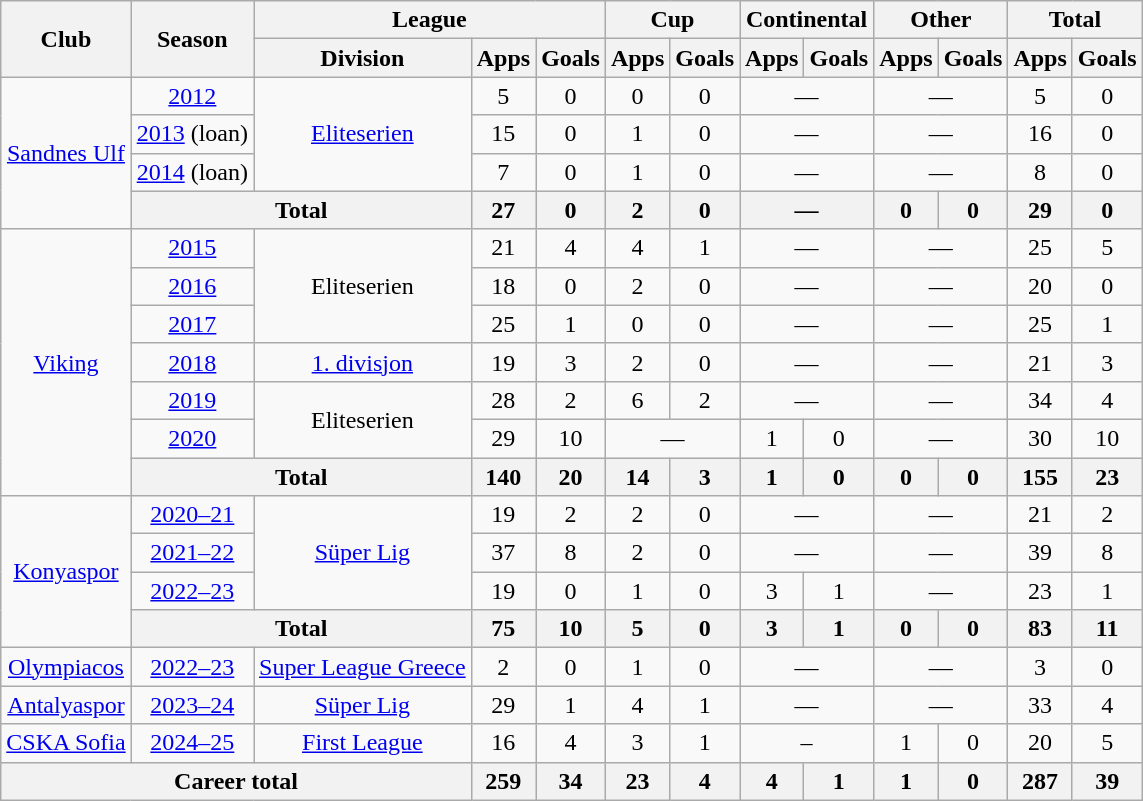<table class="wikitable" style="text-align: center;">
<tr>
<th rowspan="2">Club</th>
<th rowspan="2">Season</th>
<th colspan="3">League</th>
<th colspan="2">Cup</th>
<th colspan="2">Continental</th>
<th colspan="2">Other</th>
<th colspan="2">Total</th>
</tr>
<tr>
<th>Division</th>
<th>Apps</th>
<th>Goals</th>
<th>Apps</th>
<th>Goals</th>
<th>Apps</th>
<th>Goals</th>
<th>Apps</th>
<th>Goals</th>
<th>Apps</th>
<th>Goals</th>
</tr>
<tr>
<td rowspan="4"><a href='#'>Sandnes Ulf</a></td>
<td><a href='#'>2012</a></td>
<td rowspan="3"><a href='#'>Eliteserien</a></td>
<td>5</td>
<td>0</td>
<td>0</td>
<td>0</td>
<td colspan="2">—</td>
<td colspan="2">—</td>
<td>5</td>
<td>0</td>
</tr>
<tr>
<td><a href='#'>2013</a> (loan)</td>
<td>15</td>
<td>0</td>
<td>1</td>
<td>0</td>
<td colspan="2">—</td>
<td colspan="2">—</td>
<td>16</td>
<td>0</td>
</tr>
<tr>
<td><a href='#'>2014</a> (loan)</td>
<td>7</td>
<td>0</td>
<td>1</td>
<td>0</td>
<td colspan="2">—</td>
<td colspan="2">—</td>
<td>8</td>
<td>0</td>
</tr>
<tr>
<th colspan="2">Total</th>
<th>27</th>
<th>0</th>
<th>2</th>
<th>0</th>
<th colspan="2">—</th>
<th>0</th>
<th>0</th>
<th>29</th>
<th>0</th>
</tr>
<tr>
<td rowspan="7"><a href='#'>Viking</a></td>
<td><a href='#'>2015</a></td>
<td rowspan="3">Eliteserien</td>
<td>21</td>
<td>4</td>
<td>4</td>
<td>1</td>
<td colspan="2">—</td>
<td colspan="2">—</td>
<td>25</td>
<td>5</td>
</tr>
<tr>
<td><a href='#'>2016</a></td>
<td>18</td>
<td>0</td>
<td>2</td>
<td>0</td>
<td colspan="2">—</td>
<td colspan="2">—</td>
<td>20</td>
<td>0</td>
</tr>
<tr>
<td><a href='#'>2017</a></td>
<td>25</td>
<td>1</td>
<td>0</td>
<td>0</td>
<td colspan="2">—</td>
<td colspan="2">—</td>
<td>25</td>
<td>1</td>
</tr>
<tr>
<td><a href='#'>2018</a></td>
<td><a href='#'>1. divisjon</a></td>
<td>19</td>
<td>3</td>
<td>2</td>
<td>0</td>
<td colspan="2">—</td>
<td colspan="2">—</td>
<td>21</td>
<td>3</td>
</tr>
<tr>
<td><a href='#'>2019</a></td>
<td rowspan="2">Eliteserien</td>
<td>28</td>
<td>2</td>
<td>6</td>
<td>2</td>
<td colspan="2">—</td>
<td colspan="2">—</td>
<td>34</td>
<td>4</td>
</tr>
<tr>
<td><a href='#'>2020</a></td>
<td>29</td>
<td>10</td>
<td colspan="2">—</td>
<td>1</td>
<td>0</td>
<td colspan="2">—</td>
<td>30</td>
<td>10</td>
</tr>
<tr>
<th colspan="2">Total</th>
<th>140</th>
<th>20</th>
<th>14</th>
<th>3</th>
<th>1</th>
<th>0</th>
<th>0</th>
<th>0</th>
<th>155</th>
<th>23</th>
</tr>
<tr>
<td rowspan="4"><a href='#'>Konyaspor</a></td>
<td><a href='#'>2020–21</a></td>
<td rowspan="3"><a href='#'>Süper Lig</a></td>
<td>19</td>
<td>2</td>
<td>2</td>
<td>0</td>
<td colspan="2">—</td>
<td colspan="2">—</td>
<td>21</td>
<td>2</td>
</tr>
<tr>
<td><a href='#'>2021–22</a></td>
<td>37</td>
<td>8</td>
<td>2</td>
<td>0</td>
<td colspan="2">—</td>
<td colspan="2">—</td>
<td>39</td>
<td>8</td>
</tr>
<tr>
<td><a href='#'>2022–23</a></td>
<td>19</td>
<td>0</td>
<td>1</td>
<td>0</td>
<td>3</td>
<td>1</td>
<td colspan="2">—</td>
<td>23</td>
<td>1</td>
</tr>
<tr>
<th colspan="2">Total</th>
<th>75</th>
<th>10</th>
<th>5</th>
<th>0</th>
<th>3</th>
<th>1</th>
<th>0</th>
<th>0</th>
<th>83</th>
<th>11</th>
</tr>
<tr>
<td><a href='#'>Olympiacos</a></td>
<td><a href='#'>2022–23</a></td>
<td><a href='#'>Super League Greece</a></td>
<td>2</td>
<td>0</td>
<td>1</td>
<td>0</td>
<td colspan="2">—</td>
<td colspan="2">—</td>
<td>3</td>
<td>0</td>
</tr>
<tr>
<td><a href='#'>Antalyaspor</a></td>
<td><a href='#'>2023–24</a></td>
<td><a href='#'>Süper Lig</a></td>
<td>29</td>
<td>1</td>
<td>4</td>
<td>1</td>
<td colspan="2">—</td>
<td colspan="2">—</td>
<td>33</td>
<td>4</td>
</tr>
<tr>
<td align=center valign=center><a href='#'>CSKA Sofia</a></td>
<td><a href='#'>2024–25</a></td>
<td><a href='#'>First League</a></td>
<td>16</td>
<td>4</td>
<td>3</td>
<td>1</td>
<td colspan="2">–</td>
<td>1</td>
<td>0</td>
<td>20</td>
<td>5</td>
</tr>
<tr>
<th colspan="3">Career total</th>
<th>259</th>
<th>34</th>
<th>23</th>
<th>4</th>
<th>4</th>
<th>1</th>
<th>1</th>
<th>0</th>
<th>287</th>
<th>39</th>
</tr>
</table>
